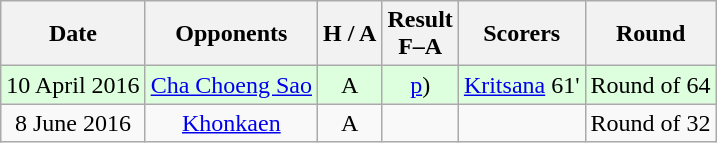<table class="wikitable" style="text-align:center">
<tr>
<th>Date</th>
<th>Opponents</th>
<th>H / A</th>
<th>Result<br>F–A</th>
<th>Scorers</th>
<th>Round</th>
</tr>
<tr bgcolor="#ddffdd">
<td>10 April 2016</td>
<td><a href='#'>Cha Choeng Sao</a></td>
<td>A</td>
<td><a href='#'>p</a>)</td>
<td><a href='#'>Kritsana</a> 61'</td>
<td>Round of 64</td>
</tr>
<tr bgcolor=>
<td>8 June 2016</td>
<td><a href='#'>Khonkaen</a></td>
<td>A</td>
<td></td>
<td></td>
<td>Round of 32</td>
</tr>
</table>
